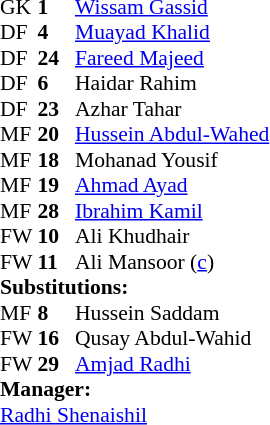<table style="font-size: 90%" cellspacing="0" cellpadding="0">
<tr>
<td colspan="4"></td>
</tr>
<tr>
<th width="25"></th>
<th width="25"></th>
</tr>
<tr>
<td>GK</td>
<td><strong>1</strong></td>
<td> <a href='#'>Wissam Gassid</a></td>
</tr>
<tr>
<td>DF</td>
<td><strong>4</strong></td>
<td> <a href='#'>Muayad Khalid</a></td>
<td></td>
</tr>
<tr>
<td>DF</td>
<td><strong>24</strong></td>
<td> <a href='#'>Fareed Majeed</a></td>
</tr>
<tr>
<td>DF</td>
<td><strong>6</strong></td>
<td> Haidar Rahim</td>
</tr>
<tr>
<td>DF</td>
<td><strong>23</strong></td>
<td> Azhar Tahar</td>
</tr>
<tr>
<td>MF</td>
<td><strong>20</strong></td>
<td> <a href='#'>Hussein Abdul-Wahed</a></td>
</tr>
<tr>
<td>MF</td>
<td><strong>18</strong></td>
<td> Mohanad Yousif</td>
<td></td>
<td></td>
</tr>
<tr>
<td>MF</td>
<td><strong>19</strong></td>
<td> <a href='#'>Ahmad Ayad</a></td>
<td> </td>
</tr>
<tr>
<td>MF</td>
<td><strong>28</strong></td>
<td> <a href='#'>Ibrahim Kamil</a></td>
<td></td>
<td></td>
</tr>
<tr>
<td>FW</td>
<td><strong>10</strong></td>
<td> Ali Khudhair</td>
<td></td>
<td></td>
</tr>
<tr>
<td>FW</td>
<td><strong>11</strong></td>
<td> Ali Mansoor (<a href='#'>c</a>)</td>
<td> </td>
</tr>
<tr>
<td colspan=4><strong>Substitutions:</strong></td>
</tr>
<tr>
<td>MF</td>
<td><strong>8</strong></td>
<td> Hussein Saddam</td>
<td> </td>
<td></td>
</tr>
<tr>
<td>FW</td>
<td><strong>16</strong></td>
<td> Qusay Abdul-Wahid</td>
<td></td>
<td></td>
</tr>
<tr>
<td>FW</td>
<td><strong>29</strong></td>
<td> <a href='#'>Amjad Radhi</a></td>
<td></td>
<td></td>
</tr>
<tr>
<td colspan=4><strong>Manager:</strong></td>
</tr>
<tr>
<td colspan="4"> <a href='#'>Radhi Shenaishil</a></td>
</tr>
</table>
